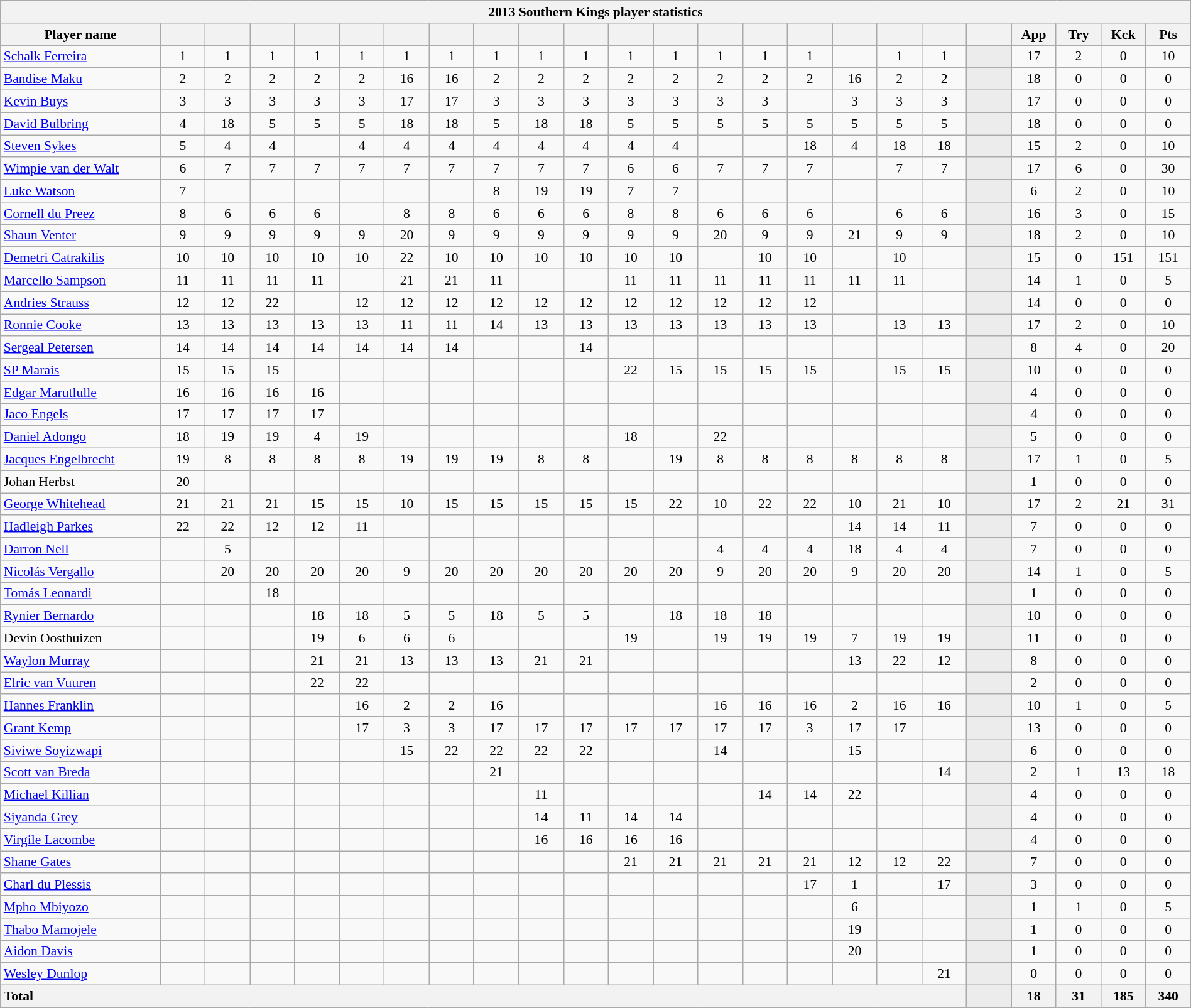<table class="wikitable" style="text-align:center; font-size:90%; width:100%">
<tr>
<th colspan="100%">2013 Southern Kings player statistics</th>
</tr>
<tr>
<th style="width:12.5%;">Player name</th>
<th style="width:3.5%;"></th>
<th style="width:3.5%;"></th>
<th style="width:3.5%;"></th>
<th style="width:3.5%;"></th>
<th style="width:3.5%;"></th>
<th style="width:3.5%;"></th>
<th style="width:3.5%;"></th>
<th style="width:3.5%;"></th>
<th style="width:3.5%;"></th>
<th style="width:3.5%;"></th>
<th style="width:3.5%;"></th>
<th style="width:3.5%;"></th>
<th style="width:3.5%;"></th>
<th style="width:3.5%;"></th>
<th style="width:3.5%;"></th>
<th style="width:3.5%;"></th>
<th style="width:3.5%;"></th>
<th style="width:3.5%;"></th>
<th style="width:3.5%;"></th>
<th style="width:3.5%;">App</th>
<th style="width:3.5%;">Try</th>
<th style="width:3.5%;">Kck</th>
<th style="width:3.5%;">Pts</th>
</tr>
<tr>
<td style="text-align:left;"><a href='#'>Schalk Ferreira</a></td>
<td>1</td>
<td>1</td>
<td>1</td>
<td>1</td>
<td>1</td>
<td>1</td>
<td>1</td>
<td>1</td>
<td>1</td>
<td>1</td>
<td>1</td>
<td>1</td>
<td>1</td>
<td>1</td>
<td>1</td>
<td></td>
<td>1</td>
<td>1</td>
<td style="background:#ECECEC;"></td>
<td>17</td>
<td>2</td>
<td>0</td>
<td>10</td>
</tr>
<tr>
<td style="text-align:left;"><a href='#'>Bandise Maku</a></td>
<td>2</td>
<td>2</td>
<td>2</td>
<td>2</td>
<td>2</td>
<td>16 </td>
<td>16 </td>
<td>2</td>
<td>2</td>
<td>2</td>
<td>2</td>
<td>2</td>
<td>2</td>
<td>2</td>
<td>2</td>
<td>16 </td>
<td>2</td>
<td>2</td>
<td style="background:#ECECEC;"></td>
<td>18</td>
<td>0</td>
<td>0</td>
<td>0</td>
</tr>
<tr>
<td style="text-align:left;"><a href='#'>Kevin Buys</a></td>
<td>3</td>
<td>3</td>
<td>3</td>
<td>3</td>
<td>3</td>
<td>17 </td>
<td>17 </td>
<td>3</td>
<td>3</td>
<td>3</td>
<td>3</td>
<td>3</td>
<td>3</td>
<td>3</td>
<td></td>
<td>3</td>
<td>3</td>
<td>3</td>
<td style="background:#ECECEC;"></td>
<td>17</td>
<td>0</td>
<td>0</td>
<td>0</td>
</tr>
<tr>
<td style="text-align:left;"><a href='#'>David Bulbring</a></td>
<td>4</td>
<td>18 </td>
<td>5</td>
<td>5</td>
<td>5</td>
<td>18 </td>
<td>18 </td>
<td>5</td>
<td>18 </td>
<td>18 </td>
<td>5</td>
<td>5</td>
<td>5</td>
<td>5</td>
<td>5</td>
<td>5</td>
<td>5</td>
<td>5</td>
<td style="background:#ECECEC;"></td>
<td>18</td>
<td>0</td>
<td>0</td>
<td>0</td>
</tr>
<tr>
<td style="text-align:left;"><a href='#'>Steven Sykes</a></td>
<td>5</td>
<td>4</td>
<td>4</td>
<td></td>
<td>4</td>
<td>4</td>
<td>4</td>
<td>4</td>
<td>4</td>
<td>4</td>
<td>4</td>
<td>4</td>
<td></td>
<td></td>
<td>18 </td>
<td>4</td>
<td>18 </td>
<td>18 </td>
<td style="background:#ECECEC;"></td>
<td>15</td>
<td>2</td>
<td>0</td>
<td>10</td>
</tr>
<tr>
<td style="text-align:left;"><a href='#'>Wimpie van der Walt</a></td>
<td>6</td>
<td>7</td>
<td>7</td>
<td>7</td>
<td>7</td>
<td>7</td>
<td>7</td>
<td>7</td>
<td>7</td>
<td>7</td>
<td>6</td>
<td>6</td>
<td>7</td>
<td>7</td>
<td>7</td>
<td></td>
<td>7</td>
<td>7</td>
<td style="background:#ECECEC;"></td>
<td>17</td>
<td>6</td>
<td>0</td>
<td>30</td>
</tr>
<tr>
<td style="text-align:left;"><a href='#'>Luke Watson</a></td>
<td>7</td>
<td></td>
<td></td>
<td></td>
<td></td>
<td></td>
<td></td>
<td>8</td>
<td>19 </td>
<td>19 </td>
<td>7</td>
<td>7</td>
<td></td>
<td></td>
<td></td>
<td></td>
<td></td>
<td></td>
<td style="background:#ECECEC;"></td>
<td>6</td>
<td>2</td>
<td>0</td>
<td>10</td>
</tr>
<tr>
<td style="text-align:left;"><a href='#'>Cornell du Preez</a></td>
<td>8</td>
<td>6</td>
<td>6</td>
<td>6</td>
<td></td>
<td>8</td>
<td>8</td>
<td>6</td>
<td>6</td>
<td>6</td>
<td>8</td>
<td>8</td>
<td>6</td>
<td>6</td>
<td>6</td>
<td></td>
<td>6</td>
<td>6</td>
<td style="background:#ECECEC;"></td>
<td>16</td>
<td>3</td>
<td>0</td>
<td>15</td>
</tr>
<tr>
<td style="text-align:left;"><a href='#'>Shaun Venter</a></td>
<td>9</td>
<td>9</td>
<td>9</td>
<td>9</td>
<td>9</td>
<td>20 </td>
<td>9</td>
<td>9</td>
<td>9</td>
<td>9</td>
<td>9</td>
<td>9</td>
<td>20 </td>
<td>9</td>
<td>9</td>
<td>21 </td>
<td>9</td>
<td>9</td>
<td style="background:#ECECEC;"></td>
<td>18</td>
<td>2</td>
<td>0</td>
<td>10</td>
</tr>
<tr>
<td style="text-align:left;"><a href='#'>Demetri Catrakilis</a></td>
<td>10</td>
<td>10</td>
<td>10</td>
<td>10</td>
<td>10</td>
<td>22 </td>
<td>10</td>
<td>10</td>
<td>10</td>
<td>10</td>
<td>10</td>
<td>10</td>
<td></td>
<td>10</td>
<td>10</td>
<td></td>
<td>10</td>
<td></td>
<td style="background:#ECECEC;"></td>
<td>15</td>
<td>0</td>
<td>151</td>
<td>151</td>
</tr>
<tr>
<td style="text-align:left;"><a href='#'>Marcello Sampson</a></td>
<td>11</td>
<td>11</td>
<td>11</td>
<td>11</td>
<td></td>
<td>21 </td>
<td>21 </td>
<td>11</td>
<td></td>
<td></td>
<td>11</td>
<td>11</td>
<td>11</td>
<td>11</td>
<td>11</td>
<td>11</td>
<td>11</td>
<td></td>
<td style="background:#ECECEC;"></td>
<td>14</td>
<td>1</td>
<td>0</td>
<td>5</td>
</tr>
<tr>
<td style="text-align:left;"><a href='#'>Andries Strauss</a></td>
<td>12</td>
<td>12</td>
<td>22 </td>
<td></td>
<td>12</td>
<td>12</td>
<td>12</td>
<td>12</td>
<td>12</td>
<td>12</td>
<td>12</td>
<td>12</td>
<td>12</td>
<td>12</td>
<td>12</td>
<td></td>
<td></td>
<td></td>
<td style="background:#ECECEC;"></td>
<td>14</td>
<td>0</td>
<td>0</td>
<td>0</td>
</tr>
<tr>
<td style="text-align:left;"><a href='#'>Ronnie Cooke</a></td>
<td>13</td>
<td>13</td>
<td>13</td>
<td>13</td>
<td>13</td>
<td>11</td>
<td>11</td>
<td>14</td>
<td>13</td>
<td>13</td>
<td>13</td>
<td>13</td>
<td>13</td>
<td>13</td>
<td>13</td>
<td></td>
<td>13</td>
<td>13</td>
<td style="background:#ECECEC;"></td>
<td>17</td>
<td>2</td>
<td>0</td>
<td>10</td>
</tr>
<tr>
<td style="text-align:left;"><a href='#'>Sergeal Petersen</a></td>
<td>14</td>
<td>14</td>
<td>14</td>
<td>14</td>
<td>14</td>
<td>14</td>
<td>14</td>
<td></td>
<td></td>
<td>14</td>
<td></td>
<td></td>
<td></td>
<td></td>
<td></td>
<td></td>
<td></td>
<td></td>
<td style="background:#ECECEC;"></td>
<td>8</td>
<td>4</td>
<td>0</td>
<td>20</td>
</tr>
<tr>
<td style="text-align:left;"><a href='#'>SP Marais</a></td>
<td>15</td>
<td>15</td>
<td>15</td>
<td></td>
<td></td>
<td></td>
<td></td>
<td></td>
<td></td>
<td></td>
<td>22 </td>
<td>15</td>
<td>15</td>
<td>15</td>
<td>15</td>
<td></td>
<td>15</td>
<td>15</td>
<td style="background:#ECECEC;"></td>
<td>10</td>
<td>0</td>
<td>0</td>
<td>0</td>
</tr>
<tr>
<td style="text-align:left;"><a href='#'>Edgar Marutlulle</a></td>
<td>16 </td>
<td>16 </td>
<td>16 </td>
<td>16 </td>
<td></td>
<td></td>
<td></td>
<td></td>
<td></td>
<td></td>
<td></td>
<td></td>
<td></td>
<td></td>
<td></td>
<td></td>
<td></td>
<td></td>
<td style="background:#ECECEC;"></td>
<td>4</td>
<td>0</td>
<td>0</td>
<td>0</td>
</tr>
<tr>
<td style="text-align:left;"><a href='#'>Jaco Engels</a></td>
<td>17 </td>
<td>17 </td>
<td>17 </td>
<td>17 </td>
<td></td>
<td></td>
<td></td>
<td></td>
<td></td>
<td></td>
<td></td>
<td></td>
<td></td>
<td></td>
<td></td>
<td></td>
<td></td>
<td></td>
<td style="background:#ECECEC;"></td>
<td>4</td>
<td>0</td>
<td>0</td>
<td>0</td>
</tr>
<tr>
<td style="text-align:left;"><a href='#'>Daniel Adongo</a></td>
<td>18</td>
<td>19 </td>
<td>19 </td>
<td>4</td>
<td>19 </td>
<td></td>
<td></td>
<td></td>
<td></td>
<td></td>
<td>18 </td>
<td></td>
<td>22</td>
<td></td>
<td></td>
<td></td>
<td></td>
<td></td>
<td style="background:#ECECEC;"></td>
<td>5</td>
<td>0</td>
<td>0</td>
<td>0</td>
</tr>
<tr>
<td style="text-align:left;"><a href='#'>Jacques Engelbrecht</a></td>
<td>19 </td>
<td>8</td>
<td>8</td>
<td>8</td>
<td>8</td>
<td>19 </td>
<td>19 </td>
<td>19 </td>
<td>8</td>
<td>8</td>
<td></td>
<td>19 </td>
<td>8</td>
<td>8</td>
<td>8</td>
<td>8</td>
<td>8</td>
<td>8</td>
<td style="background:#ECECEC;"></td>
<td>17</td>
<td>1</td>
<td>0</td>
<td>5</td>
</tr>
<tr>
<td style="text-align:left;">Johan Herbst</td>
<td>20 </td>
<td></td>
<td></td>
<td></td>
<td></td>
<td></td>
<td></td>
<td></td>
<td></td>
<td></td>
<td></td>
<td></td>
<td></td>
<td></td>
<td></td>
<td></td>
<td></td>
<td></td>
<td style="background:#ECECEC;"></td>
<td>1</td>
<td>0</td>
<td>0</td>
<td>0</td>
</tr>
<tr>
<td style="text-align:left;"><a href='#'>George Whitehead</a></td>
<td>21</td>
<td>21 </td>
<td>21 </td>
<td>15</td>
<td>15</td>
<td>10</td>
<td>15</td>
<td>15</td>
<td>15</td>
<td>15</td>
<td>15</td>
<td>22 </td>
<td>10</td>
<td>22 </td>
<td>22 </td>
<td>10</td>
<td>21 </td>
<td>10</td>
<td style="background:#ECECEC;"></td>
<td>17</td>
<td>2</td>
<td>21</td>
<td>31</td>
</tr>
<tr>
<td style="text-align:left;"><a href='#'>Hadleigh Parkes</a></td>
<td>22</td>
<td>22 </td>
<td>12</td>
<td>12</td>
<td>11</td>
<td></td>
<td></td>
<td></td>
<td></td>
<td></td>
<td></td>
<td></td>
<td></td>
<td></td>
<td></td>
<td>14</td>
<td>14</td>
<td>11</td>
<td style="background:#ECECEC;"></td>
<td>7</td>
<td>0</td>
<td>0</td>
<td>0</td>
</tr>
<tr>
<td style="text-align:left;"><a href='#'>Darron Nell</a></td>
<td></td>
<td>5</td>
<td></td>
<td></td>
<td></td>
<td></td>
<td></td>
<td></td>
<td></td>
<td></td>
<td></td>
<td></td>
<td>4</td>
<td>4</td>
<td>4</td>
<td>18 </td>
<td>4</td>
<td>4</td>
<td style="background:#ECECEC;"></td>
<td>7</td>
<td>0</td>
<td>0</td>
<td>0</td>
</tr>
<tr>
<td style="text-align:left;"><a href='#'>Nicolás Vergallo</a></td>
<td></td>
<td>20 </td>
<td>20 </td>
<td>20 </td>
<td>20 </td>
<td>9</td>
<td>20</td>
<td>20 </td>
<td>20 </td>
<td>20 </td>
<td>20 </td>
<td>20 </td>
<td>9</td>
<td>20 </td>
<td>20 </td>
<td>9</td>
<td>20</td>
<td>20</td>
<td style="background:#ECECEC;"></td>
<td>14</td>
<td>1</td>
<td>0</td>
<td>5</td>
</tr>
<tr>
<td style="text-align:left;"><a href='#'>Tomás Leonardi</a></td>
<td></td>
<td></td>
<td>18 </td>
<td></td>
<td></td>
<td></td>
<td></td>
<td></td>
<td></td>
<td></td>
<td></td>
<td></td>
<td></td>
<td></td>
<td></td>
<td></td>
<td></td>
<td></td>
<td style="background:#ECECEC;"></td>
<td>1</td>
<td>0</td>
<td>0</td>
<td>0</td>
</tr>
<tr>
<td style="text-align:left;"><a href='#'>Rynier Bernardo</a></td>
<td></td>
<td></td>
<td></td>
<td>18 </td>
<td>18 </td>
<td>5</td>
<td>5</td>
<td>18 </td>
<td>5</td>
<td>5</td>
<td></td>
<td>18 </td>
<td>18 </td>
<td>18 </td>
<td></td>
<td></td>
<td></td>
<td></td>
<td style="background:#ECECEC;"></td>
<td>10</td>
<td>0</td>
<td>0</td>
<td>0</td>
</tr>
<tr>
<td style="text-align:left;">Devin Oosthuizen</td>
<td></td>
<td></td>
<td></td>
<td>19 </td>
<td>6</td>
<td>6</td>
<td>6</td>
<td></td>
<td></td>
<td></td>
<td>19 </td>
<td></td>
<td>19 </td>
<td>19 </td>
<td>19 </td>
<td>7</td>
<td>19 </td>
<td>19 </td>
<td style="background:#ECECEC;"></td>
<td>11</td>
<td>0</td>
<td>0</td>
<td>0</td>
</tr>
<tr>
<td style="text-align:left;"><a href='#'>Waylon Murray</a></td>
<td></td>
<td></td>
<td></td>
<td>21 </td>
<td>21 </td>
<td>13</td>
<td>13</td>
<td>13</td>
<td>21</td>
<td>21 </td>
<td></td>
<td></td>
<td></td>
<td></td>
<td></td>
<td>13</td>
<td>22</td>
<td>12</td>
<td style="background:#ECECEC;"></td>
<td>8</td>
<td>0</td>
<td>0</td>
<td>0</td>
</tr>
<tr>
<td style="text-align:left;"><a href='#'>Elric van Vuuren</a></td>
<td></td>
<td></td>
<td></td>
<td>22 </td>
<td>22 </td>
<td></td>
<td></td>
<td></td>
<td></td>
<td></td>
<td></td>
<td></td>
<td></td>
<td></td>
<td></td>
<td></td>
<td></td>
<td></td>
<td style="background:#ECECEC;"></td>
<td>2</td>
<td>0</td>
<td>0</td>
<td>0</td>
</tr>
<tr>
<td style="text-align:left;"><a href='#'>Hannes Franklin</a></td>
<td></td>
<td></td>
<td></td>
<td></td>
<td>16 </td>
<td>2</td>
<td>2</td>
<td>16 </td>
<td></td>
<td></td>
<td></td>
<td></td>
<td>16 </td>
<td>16 </td>
<td>16 </td>
<td>2</td>
<td>16 </td>
<td>16 </td>
<td style="background:#ECECEC;"></td>
<td>10</td>
<td>1</td>
<td>0</td>
<td>5</td>
</tr>
<tr>
<td style="text-align:left;"><a href='#'>Grant Kemp</a></td>
<td></td>
<td></td>
<td></td>
<td></td>
<td>17 </td>
<td>3</td>
<td>3</td>
<td>17 </td>
<td>17 </td>
<td>17 </td>
<td>17 </td>
<td>17 </td>
<td>17 </td>
<td>17 </td>
<td>3</td>
<td>17 </td>
<td>17 </td>
<td></td>
<td style="background:#ECECEC;"></td>
<td>13</td>
<td>0</td>
<td>0</td>
<td>0</td>
</tr>
<tr>
<td style="text-align:left;"><a href='#'>Siviwe Soyizwapi</a></td>
<td></td>
<td></td>
<td></td>
<td></td>
<td></td>
<td>15</td>
<td>22 </td>
<td>22 </td>
<td>22</td>
<td>22 </td>
<td></td>
<td></td>
<td>14</td>
<td></td>
<td></td>
<td>15</td>
<td></td>
<td></td>
<td style="background:#ECECEC;"></td>
<td>6</td>
<td>0</td>
<td>0</td>
<td>0</td>
</tr>
<tr>
<td style="text-align:left;"><a href='#'>Scott van Breda</a></td>
<td></td>
<td></td>
<td></td>
<td></td>
<td></td>
<td></td>
<td></td>
<td>21 </td>
<td></td>
<td></td>
<td></td>
<td></td>
<td></td>
<td></td>
<td></td>
<td></td>
<td></td>
<td>14</td>
<td style="background:#ECECEC;"></td>
<td>2</td>
<td>1</td>
<td>13</td>
<td>18</td>
</tr>
<tr>
<td style="text-align:left;"><a href='#'>Michael Killian</a></td>
<td></td>
<td></td>
<td></td>
<td></td>
<td></td>
<td></td>
<td></td>
<td></td>
<td>11</td>
<td></td>
<td></td>
<td></td>
<td></td>
<td>14</td>
<td>14</td>
<td>22 </td>
<td></td>
<td></td>
<td style="background:#ECECEC;"></td>
<td>4</td>
<td>0</td>
<td>0</td>
<td>0</td>
</tr>
<tr>
<td style="text-align:left;"><a href='#'>Siyanda Grey</a></td>
<td></td>
<td></td>
<td></td>
<td></td>
<td></td>
<td></td>
<td></td>
<td></td>
<td>14</td>
<td>11</td>
<td>14</td>
<td>14</td>
<td></td>
<td></td>
<td></td>
<td></td>
<td></td>
<td></td>
<td style="background:#ECECEC;"></td>
<td>4</td>
<td>0</td>
<td>0</td>
<td>0</td>
</tr>
<tr>
<td style="text-align:left;"><a href='#'>Virgile Lacombe</a></td>
<td></td>
<td></td>
<td></td>
<td></td>
<td></td>
<td></td>
<td></td>
<td></td>
<td>16 </td>
<td>16 </td>
<td>16 </td>
<td>16 </td>
<td></td>
<td></td>
<td></td>
<td></td>
<td></td>
<td></td>
<td style="background:#ECECEC;"></td>
<td>4</td>
<td>0</td>
<td>0</td>
<td>0</td>
</tr>
<tr>
<td style="text-align:left;"><a href='#'>Shane Gates</a></td>
<td></td>
<td></td>
<td></td>
<td></td>
<td></td>
<td></td>
<td></td>
<td></td>
<td></td>
<td></td>
<td>21 </td>
<td>21 </td>
<td>21</td>
<td>21 </td>
<td>21 </td>
<td>12</td>
<td>12</td>
<td>22 </td>
<td style="background:#ECECEC;"></td>
<td>7</td>
<td>0</td>
<td>0</td>
<td>0</td>
</tr>
<tr>
<td style="text-align:left;"><a href='#'>Charl du Plessis</a></td>
<td></td>
<td></td>
<td></td>
<td></td>
<td></td>
<td></td>
<td></td>
<td></td>
<td></td>
<td></td>
<td></td>
<td></td>
<td></td>
<td></td>
<td>17 </td>
<td>1</td>
<td></td>
<td>17 </td>
<td style="background:#ECECEC;"></td>
<td>3</td>
<td>0</td>
<td>0</td>
<td>0</td>
</tr>
<tr>
<td style="text-align:left;"><a href='#'>Mpho Mbiyozo</a></td>
<td></td>
<td></td>
<td></td>
<td></td>
<td></td>
<td></td>
<td></td>
<td></td>
<td></td>
<td></td>
<td></td>
<td></td>
<td></td>
<td></td>
<td></td>
<td>6</td>
<td></td>
<td></td>
<td style="background:#ECECEC;"></td>
<td>1</td>
<td>1</td>
<td>0</td>
<td>5</td>
</tr>
<tr>
<td style="text-align:left;"><a href='#'>Thabo Mamojele</a></td>
<td></td>
<td></td>
<td></td>
<td></td>
<td></td>
<td></td>
<td></td>
<td></td>
<td></td>
<td></td>
<td></td>
<td></td>
<td></td>
<td></td>
<td></td>
<td>19 </td>
<td></td>
<td></td>
<td style="background:#ECECEC;"></td>
<td>1</td>
<td>0</td>
<td>0</td>
<td>0</td>
</tr>
<tr>
<td style="text-align:left;"><a href='#'>Aidon Davis</a></td>
<td></td>
<td></td>
<td></td>
<td></td>
<td></td>
<td></td>
<td></td>
<td></td>
<td></td>
<td></td>
<td></td>
<td></td>
<td></td>
<td></td>
<td></td>
<td>20 </td>
<td></td>
<td></td>
<td style="background:#ECECEC;"></td>
<td>1</td>
<td>0</td>
<td>0</td>
<td>0</td>
</tr>
<tr>
<td style="text-align:left;"><a href='#'>Wesley Dunlop</a></td>
<td></td>
<td></td>
<td></td>
<td></td>
<td></td>
<td></td>
<td></td>
<td></td>
<td></td>
<td></td>
<td></td>
<td></td>
<td></td>
<td></td>
<td></td>
<td></td>
<td></td>
<td>21</td>
<td style="background:#ECECEC;"></td>
<td>0</td>
<td>0</td>
<td>0</td>
<td>0</td>
</tr>
<tr>
<th colspan="19" style="text-align:left;">Total</th>
<th style="background:#ECECEC;"></th>
<th>18</th>
<th>31</th>
<th>185</th>
<th>340</th>
</tr>
</table>
